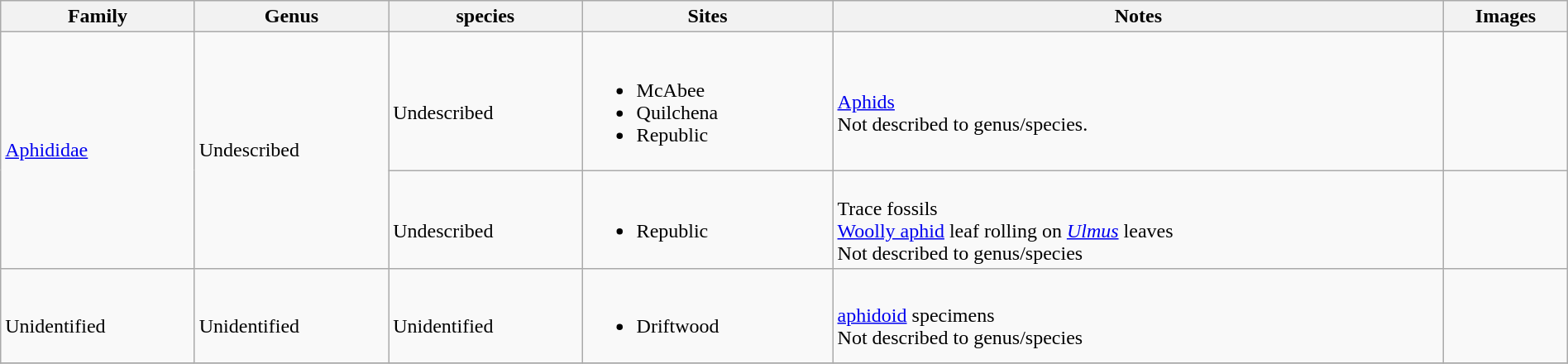<table class="wikitable sortable"  style="margin:auto; width:100%;">
<tr>
<th>Family</th>
<th>Genus</th>
<th>species</th>
<th>Sites</th>
<th>Notes</th>
<th>Images</th>
</tr>
<tr>
<td rowspan=2><a href='#'>Aphididae</a></td>
<td rowspan=2>Undescribed</td>
<td><br>Undescribed</td>
<td><br><ul><li>McAbee</li><li>Quilchena</li><li>Republic</li></ul></td>
<td><br><a href='#'>Aphids</a><br>Not described to genus/species.</td>
<td></td>
</tr>
<tr>
<td><br>Undescribed</td>
<td><br><ul><li>Republic</li></ul></td>
<td><br>Trace fossils<br><a href='#'>Woolly aphid</a> leaf rolling on <em><a href='#'>Ulmus</a></em> leaves<br>Not described to genus/species</td>
<td></td>
</tr>
<tr>
<td><br>Unidentified</td>
<td><br>Unidentified</td>
<td><br>Unidentified</td>
<td><br><ul><li>Driftwood</li></ul></td>
<td><br><a href='#'>aphidoid</a> specimens<br>Not described to genus/species</td>
<td></td>
</tr>
<tr>
</tr>
</table>
